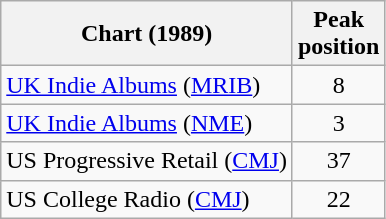<table class="wikitable sortable">
<tr>
<th>Chart (1989)</th>
<th>Peak<br>position</th>
</tr>
<tr>
<td><a href='#'>UK Indie Albums</a> (<a href='#'>MRIB</a>)</td>
<td align="center">8</td>
</tr>
<tr>
<td><a href='#'>UK Indie Albums</a> (<a href='#'>NME</a>)</td>
<td align="center">3</td>
</tr>
<tr>
<td>US Progressive Retail (<a href='#'>CMJ</a>)</td>
<td align="center">37</td>
</tr>
<tr>
<td>US College Radio (<a href='#'>CMJ</a>)</td>
<td align="center">22</td>
</tr>
</table>
